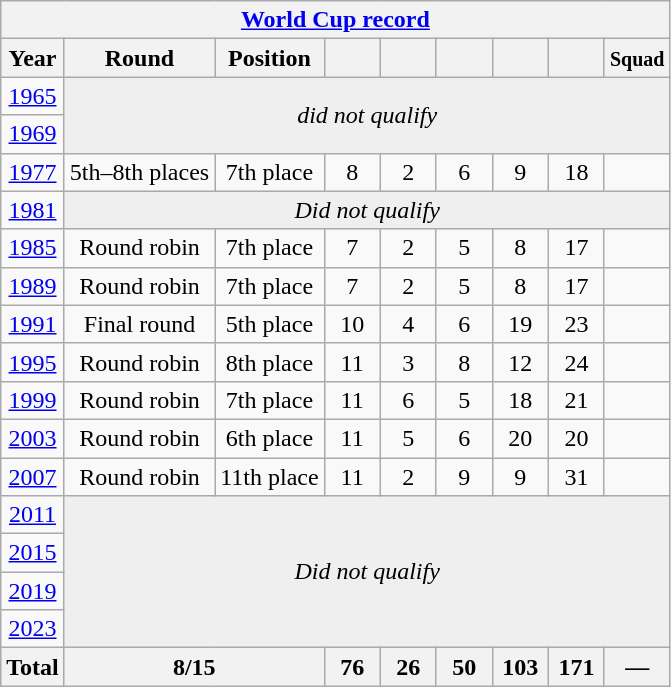<table class="wikitable" style="text-align: center;">
<tr>
<th colspan=9><a href='#'>World Cup record</a></th>
</tr>
<tr>
<th>Year</th>
<th>Round</th>
<th>Position</th>
<th width=30></th>
<th width=30></th>
<th width=30></th>
<th width=30></th>
<th width=30></th>
<th><small>Squad</small></th>
</tr>
<tr>
<td> <a href='#'>1965</a></td>
<td colspan=8 rowspan=2 bgcolor=efefef><em>did not qualify</em></td>
</tr>
<tr>
<td> <a href='#'>1969</a></td>
</tr>
<tr>
<td> <a href='#'>1977</a></td>
<td>5th–8th places</td>
<td>7th place</td>
<td>8</td>
<td>2</td>
<td>6</td>
<td>9</td>
<td>18</td>
<td></td>
</tr>
<tr>
<td> <a href='#'>1981</a></td>
<td colspan=8 bgcolor=efefef><em>Did not qualify</em></td>
</tr>
<tr>
<td> <a href='#'>1985</a></td>
<td>Round robin</td>
<td>7th place</td>
<td>7</td>
<td>2</td>
<td>5</td>
<td>8</td>
<td>17</td>
<td></td>
</tr>
<tr>
<td> <a href='#'>1989</a></td>
<td>Round robin</td>
<td>7th place</td>
<td>7</td>
<td>2</td>
<td>5</td>
<td>8</td>
<td>17</td>
<td></td>
</tr>
<tr>
<td> <a href='#'>1991</a></td>
<td>Final round</td>
<td>5th place</td>
<td>10</td>
<td>4</td>
<td>6</td>
<td>19</td>
<td>23</td>
<td></td>
</tr>
<tr>
<td> <a href='#'>1995</a></td>
<td>Round robin</td>
<td>8th place</td>
<td>11</td>
<td>3</td>
<td>8</td>
<td>12</td>
<td>24</td>
<td></td>
</tr>
<tr>
<td> <a href='#'>1999</a></td>
<td>Round robin</td>
<td>7th place</td>
<td>11</td>
<td>6</td>
<td>5</td>
<td>18</td>
<td>21</td>
<td></td>
</tr>
<tr>
<td> <a href='#'>2003</a></td>
<td>Round robin</td>
<td>6th place</td>
<td>11</td>
<td>5</td>
<td>6</td>
<td>20</td>
<td>20</td>
<td></td>
</tr>
<tr>
<td> <a href='#'>2007</a></td>
<td>Round robin</td>
<td>11th place</td>
<td>11</td>
<td>2</td>
<td>9</td>
<td>9</td>
<td>31</td>
<td></td>
</tr>
<tr>
<td> <a href='#'>2011</a></td>
<td colspan=8 rowspan=4 bgcolor=#efefef><em>Did not qualify</em></td>
</tr>
<tr>
<td> <a href='#'>2015</a></td>
</tr>
<tr>
<td> <a href='#'>2019</a></td>
</tr>
<tr>
<td> <a href='#'>2023</a></td>
</tr>
<tr>
<th>Total</th>
<th colspan=2>8/15</th>
<th>76</th>
<th>26</th>
<th>50</th>
<th>103</th>
<th>171</th>
<th>—</th>
</tr>
</table>
